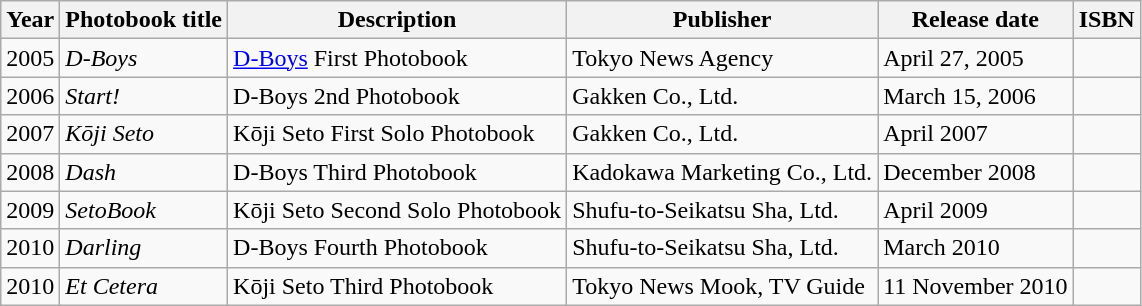<table class="wikitable">
<tr>
<th>Year</th>
<th>Photobook title</th>
<th>Description</th>
<th>Publisher</th>
<th>Release date</th>
<th>ISBN</th>
</tr>
<tr>
<td>2005</td>
<td><em>D-Boys</em></td>
<td><a href='#'>D-Boys</a> First Photobook</td>
<td>Tokyo News Agency</td>
<td>April 27, 2005</td>
<td></td>
</tr>
<tr>
<td>2006</td>
<td><em>Start!</em></td>
<td>D-Boys 2nd Photobook</td>
<td>Gakken Co., Ltd.</td>
<td>March 15, 2006</td>
<td></td>
</tr>
<tr>
<td>2007</td>
<td><em>Kōji Seto</em></td>
<td>Kōji Seto First Solo Photobook</td>
<td>Gakken Co., Ltd.</td>
<td>April 2007</td>
<td></td>
</tr>
<tr>
<td>2008</td>
<td><em>Dash</em></td>
<td>D-Boys Third Photobook</td>
<td>Kadokawa Marketing Co., Ltd.</td>
<td>December 2008</td>
<td></td>
</tr>
<tr>
<td>2009</td>
<td><em>SetoBook</em></td>
<td>Kōji Seto Second Solo Photobook</td>
<td>Shufu-to-Seikatsu Sha, Ltd.</td>
<td>April 2009</td>
<td></td>
</tr>
<tr>
<td>2010</td>
<td><em>Darling</em></td>
<td>D-Boys Fourth Photobook</td>
<td>Shufu-to-Seikatsu Sha, Ltd.</td>
<td>March 2010</td>
<td></td>
</tr>
<tr>
<td>2010</td>
<td><em>Et Cetera</em></td>
<td>Kōji Seto Third Photobook</td>
<td>Tokyo News Mook, TV Guide</td>
<td>11 November 2010</td>
<td></td>
</tr>
</table>
